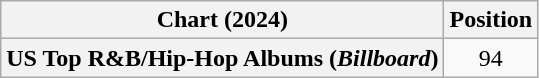<table class="wikitable plainrowheaders" style="text-align:center">
<tr>
<th scope="col">Chart (2024)</th>
<th scope="col">Position</th>
</tr>
<tr>
<th scope="row">US Top R&B/Hip-Hop Albums (<em>Billboard</em>)</th>
<td>94</td>
</tr>
</table>
